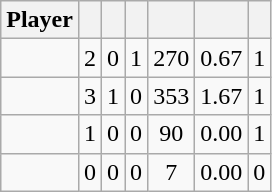<table class="wikitable sortable" style="text-align:center;">
<tr>
<th>Player</th>
<th></th>
<th></th>
<th></th>
<th></th>
<th></th>
<th></th>
</tr>
<tr>
<td style="text-align:left;"></td>
<td>2</td>
<td>0</td>
<td>1</td>
<td>270</td>
<td>0.67</td>
<td>1</td>
</tr>
<tr align=center>
<td style="text-align:left;"></td>
<td>3</td>
<td>1</td>
<td>0</td>
<td>353</td>
<td>1.67</td>
<td>1</td>
</tr>
<tr align=center>
<td style="text-align:left;"></td>
<td>1</td>
<td>0</td>
<td>0</td>
<td>90</td>
<td>0.00</td>
<td>1</td>
</tr>
<tr align=center>
<td style="text-align:left;"></td>
<td>0</td>
<td>0</td>
<td>0</td>
<td>7</td>
<td>0.00</td>
<td>0</td>
</tr>
</table>
